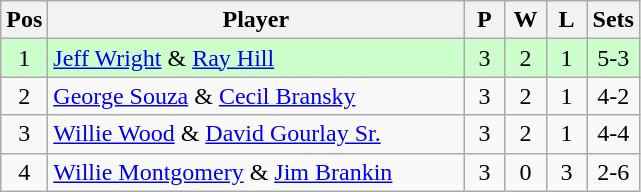<table class="wikitable">
<tr>
<th width=20>Pos</th>
<th width=270>Player</th>
<th width=20>P</th>
<th width=20>W</th>
<th width=20>L</th>
<th width=20>Sets</th>
</tr>
<tr align=center style="background: #ccffcc;">
<td>1</td>
<td align="left"> <a href='#'>Jeff Wright</a> & <a href='#'>Ray Hill</a></td>
<td>3</td>
<td>2</td>
<td>1</td>
<td>5-3</td>
</tr>
<tr align=center>
<td>2</td>
<td align="left"> <a href='#'>George Souza</a> &  <a href='#'>Cecil Bransky</a></td>
<td>3</td>
<td>2</td>
<td>1</td>
<td>4-2</td>
</tr>
<tr align=center>
<td>3</td>
<td align="left"> <a href='#'>Willie Wood</a> & <a href='#'>David Gourlay Sr.</a></td>
<td>3</td>
<td>2</td>
<td>1</td>
<td>4-4</td>
</tr>
<tr align=center>
<td>4</td>
<td align="left"> <a href='#'>Willie Montgomery</a> & <a href='#'>Jim Brankin</a></td>
<td>3</td>
<td>0</td>
<td>3</td>
<td>2-6</td>
</tr>
</table>
